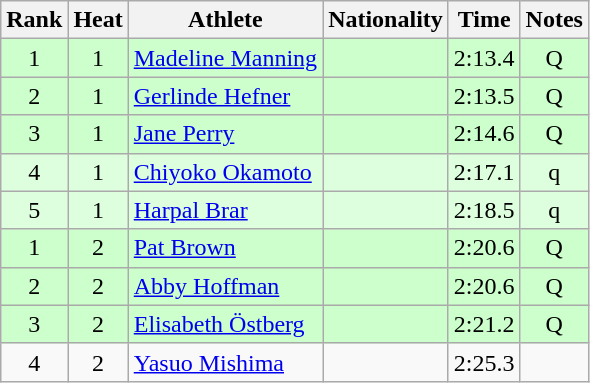<table class="wikitable sortable" style="text-align:center">
<tr>
<th>Rank</th>
<th>Heat</th>
<th>Athlete</th>
<th>Nationality</th>
<th>Time</th>
<th>Notes</th>
</tr>
<tr bgcolor=ccffcc>
<td>1</td>
<td>1</td>
<td align=left><a href='#'>Madeline Manning</a></td>
<td align=left></td>
<td>2:13.4</td>
<td>Q</td>
</tr>
<tr bgcolor=ccffcc>
<td>2</td>
<td>1</td>
<td align=left><a href='#'>Gerlinde Hefner</a></td>
<td align=left></td>
<td>2:13.5</td>
<td>Q</td>
</tr>
<tr bgcolor=ccffcc>
<td>3</td>
<td>1</td>
<td align=left><a href='#'>Jane Perry</a></td>
<td align=left></td>
<td>2:14.6</td>
<td>Q</td>
</tr>
<tr bgcolor=ddffdd>
<td>4</td>
<td>1</td>
<td align=left><a href='#'>Chiyoko Okamoto</a></td>
<td align=left></td>
<td>2:17.1</td>
<td>q</td>
</tr>
<tr bgcolor=ddffdd>
<td>5</td>
<td>1</td>
<td align=left><a href='#'>Harpal Brar</a></td>
<td align=left></td>
<td>2:18.5</td>
<td>q</td>
</tr>
<tr bgcolor=ccffcc>
<td>1</td>
<td>2</td>
<td align=left><a href='#'>Pat Brown</a></td>
<td align=left></td>
<td>2:20.6</td>
<td>Q</td>
</tr>
<tr bgcolor=ccffcc>
<td>2</td>
<td>2</td>
<td align=left><a href='#'>Abby Hoffman</a></td>
<td align=left></td>
<td>2:20.6</td>
<td>Q</td>
</tr>
<tr bgcolor=ccffcc>
<td>3</td>
<td>2</td>
<td align=left><a href='#'>Elisabeth Östberg</a></td>
<td align=left></td>
<td>2:21.2</td>
<td>Q</td>
</tr>
<tr>
<td>4</td>
<td>2</td>
<td align=left><a href='#'>Yasuo Mishima</a></td>
<td align=left></td>
<td>2:25.3</td>
<td></td>
</tr>
</table>
